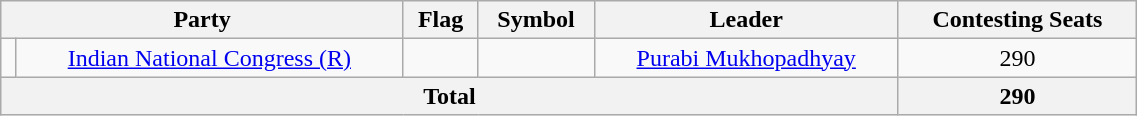<table class="wikitable" width="60%" style="text-align:center">
<tr>
<th colspan="2">Party</th>
<th>Flag</th>
<th>Symbol</th>
<th>Leader</th>
<th>Contesting Seats</th>
</tr>
<tr>
<td></td>
<td><a href='#'>Indian National Congress (R)</a></td>
<td></td>
<td></td>
<td><a href='#'>Purabi Mukhopadhyay</a></td>
<td>290</td>
</tr>
<tr>
<th colspan=5>Total</th>
<th>290</th>
</tr>
</table>
